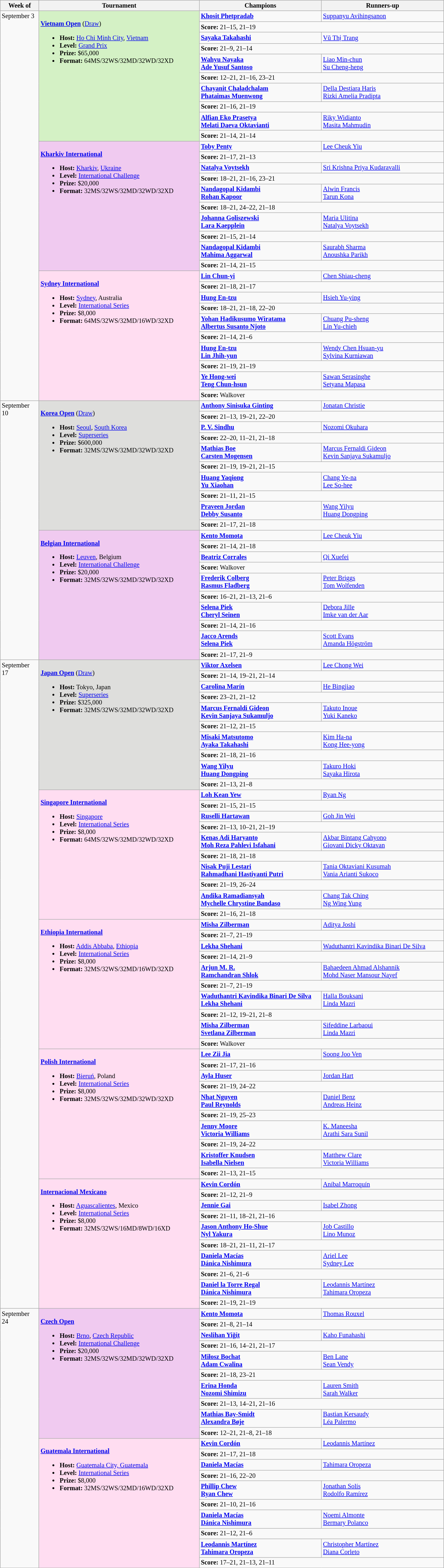<table class=wikitable style=font-size:85%>
<tr>
<th width=75>Week of</th>
<th width=330>Tournament</th>
<th width=250>Champions</th>
<th width=250>Runners-up</th>
</tr>
<tr valign=top>
<td rowspan=30>September 3</td>
<td style="background:#D4F1C5;" rowspan="10"><br><strong><a href='#'>Vietnam Open</a></strong> (<a href='#'>Draw</a>)<ul><li><strong>Host:</strong> <a href='#'>Ho Chi Minh City</a>, <a href='#'>Vietnam</a></li><li><strong>Level:</strong> <a href='#'>Grand Prix</a></li><li><strong>Prize:</strong> $65,000</li><li><strong>Format:</strong> 64MS/32WS/32MD/32WD/32XD</li></ul></td>
<td><strong> <a href='#'>Khosit Phetpradab</a></strong></td>
<td> <a href='#'>Suppanyu Avihingsanon</a></td>
</tr>
<tr>
<td colspan=2><strong>Score:</strong> 21–15, 21–19</td>
</tr>
<tr valign=top>
<td><strong> <a href='#'>Sayaka Takahashi</a></strong></td>
<td> <a href='#'>Vũ Thị Trang</a></td>
</tr>
<tr>
<td colspan=2><strong>Score:</strong> 21–9, 21–14</td>
</tr>
<tr valign=top>
<td><strong> <a href='#'>Wahyu Nayaka</a><br> <a href='#'>Ade Yusuf Santoso</a></strong></td>
<td> <a href='#'>Liao Min-chun</a><br> <a href='#'>Su Cheng-heng</a></td>
</tr>
<tr>
<td colspan=2><strong>Score:</strong> 12–21, 21–16, 23–21</td>
</tr>
<tr valign=top>
<td><strong> <a href='#'>Chayanit Chaladchalam</a><br> <a href='#'>Phataimas Muenwong</a></strong></td>
<td> <a href='#'>Della Destiara Haris</a><br> <a href='#'>Rizki Amelia Pradipta</a></td>
</tr>
<tr>
<td colspan=2><strong>Score:</strong> 21–16, 21–19</td>
</tr>
<tr valign=top>
<td><strong> <a href='#'>Alfian Eko Prasetya</a><br> <a href='#'>Melati Daeva Oktavianti</a></strong></td>
<td> <a href='#'>Riky Widianto</a><br> <a href='#'>Masita Mahmudin</a></td>
</tr>
<tr>
<td colspan=2><strong>Score:</strong> 21–14, 21–14</td>
</tr>
<tr valign=top>
<td style="background:#F0CAF0;" rowspan="10"><br><strong><a href='#'>Kharkiv International</a></strong><ul><li><strong>Host:</strong> <a href='#'>Kharkiv</a>, <a href='#'>Ukraine</a></li><li><strong>Level:</strong> <a href='#'>International Challenge</a></li><li><strong>Prize:</strong> $20,000</li><li><strong>Format:</strong> 32MS/32WS/32MD/32WD/32XD</li></ul></td>
<td><strong> <a href='#'>Toby Penty</a></strong></td>
<td> <a href='#'>Lee Cheuk Yiu</a></td>
</tr>
<tr>
<td colspan=2><strong>Score:</strong> 21–17, 21–13</td>
</tr>
<tr valign=top>
<td><strong> <a href='#'>Natalya Voytsekh</a></strong></td>
<td> <a href='#'>Sri Krishna Priya Kudaravalli</a></td>
</tr>
<tr>
<td colspan=2><strong>Score:</strong> 18–21, 21–16, 23–21</td>
</tr>
<tr valign=top>
<td><strong> <a href='#'>Nandagopal Kidambi</a><br> <a href='#'>Rohan Kapoor</a></strong></td>
<td> <a href='#'>Alwin Francis</a><br> <a href='#'>Tarun Kona</a></td>
</tr>
<tr>
<td colspan=2><strong>Score:</strong> 18–21, 24–22, 21–18</td>
</tr>
<tr valign=top>
<td><strong> <a href='#'>Johanna Goliszewski</a><br> <a href='#'>Lara Kaepplein</a></strong></td>
<td> <a href='#'>Maria Ulitina</a><br> <a href='#'>Natalya Voytsekh</a></td>
</tr>
<tr>
<td colspan=2><strong>Score:</strong> 21–15, 21–14</td>
</tr>
<tr valign=top>
<td><strong> <a href='#'>Nandagopal Kidambi</a><br> <a href='#'>Mahima Aggarwal</a></strong></td>
<td> <a href='#'>Saurabh Sharma</a><br> <a href='#'>Anoushka Parikh</a></td>
</tr>
<tr>
<td colspan=2><strong>Score:</strong> 21–14, 21–15</td>
</tr>
<tr valign=top>
<td style="background:#FFDDF1;" rowspan="10"><br><strong><a href='#'>Sydney International</a></strong><ul><li><strong>Host:</strong> <a href='#'>Sydney</a>, Australia</li><li><strong>Level:</strong> <a href='#'>International Series</a></li><li><strong>Prize:</strong> $8,000</li><li><strong>Format:</strong> 64MS/32WS/32MD/16WD/32XD</li></ul></td>
<td><strong> <a href='#'>Lin Chun-yi</a></strong></td>
<td> <a href='#'>Chen Shiau-cheng</a></td>
</tr>
<tr>
<td colspan=2><strong>Score:</strong> 21–18, 21–17</td>
</tr>
<tr valign=top>
<td><strong> <a href='#'>Hung En-tzu</a></strong></td>
<td> <a href='#'>Hsieh Yu-ying</a></td>
</tr>
<tr>
<td colspan=2><strong>Score:</strong> 18–21, 21–18, 22–20</td>
</tr>
<tr valign=top>
<td><strong> <a href='#'>Yohan Hadikusumo Wiratama</a><br> <a href='#'>Albertus Susanto Njoto</a></strong></td>
<td> <a href='#'>Chuang Pu-sheng</a><br> <a href='#'>Lin Yu-chieh</a></td>
</tr>
<tr>
<td colspan=2><strong>Score:</strong> 21–14, 21–6</td>
</tr>
<tr valign=top>
<td><strong> <a href='#'>Hung En-tzu</a><br> <a href='#'>Lin Jhih-yun</a></strong></td>
<td> <a href='#'>Wendy Chen Hsuan-yu</a><br> <a href='#'>Sylvina Kurniawan</a></td>
</tr>
<tr>
<td colspan=2><strong>Score:</strong> 21–19, 21–19</td>
</tr>
<tr valign=top>
<td><strong> <a href='#'>Ye Hong-wei</a><br> <a href='#'>Teng Chun-hsun</a></strong></td>
<td> <a href='#'>Sawan Serasinghe</a><br> <a href='#'>Setyana Mapasa</a></td>
</tr>
<tr>
<td colspan=2><strong>Score:</strong> Walkover</td>
</tr>
<tr valign=top>
<td rowspan=20>September 10</td>
<td style="background:#DEDEDC;" rowspan="10"><br><strong><a href='#'>Korea Open</a></strong> (<a href='#'>Draw</a>)<ul><li><strong>Host:</strong> <a href='#'>Seoul</a>, <a href='#'>South Korea</a></li><li><strong>Level:</strong> <a href='#'>Superseries</a></li><li><strong>Prize:</strong> $600,000</li><li><strong>Format:</strong> 32MS/32WS/32MD/32WD/32XD</li></ul></td>
<td><strong> <a href='#'>Anthony Sinisuka Ginting</a></strong></td>
<td> <a href='#'>Jonatan Christie</a></td>
</tr>
<tr>
<td colspan=2><strong>Score:</strong> 21–13, 19–21, 22–20</td>
</tr>
<tr valign=top>
<td><strong> <a href='#'>P. V. Sindhu</a></strong></td>
<td> <a href='#'>Nozomi Okuhara</a></td>
</tr>
<tr>
<td colspan=2><strong>Score:</strong> 22–20, 11–21, 21–18</td>
</tr>
<tr valign=top>
<td><strong> <a href='#'>Mathias Boe</a><br> <a href='#'>Carsten Mogensen</a></strong></td>
<td> <a href='#'>Marcus Fernaldi Gideon</a><br> <a href='#'>Kevin Sanjaya Sukamuljo</a></td>
</tr>
<tr>
<td colspan=2><strong>Score:</strong> 21–19, 19–21, 21–15</td>
</tr>
<tr valign=top>
<td><strong> <a href='#'>Huang Yaqiong</a><br> <a href='#'>Yu Xiaohan</a></strong></td>
<td> <a href='#'>Chang Ye-na</a><br> <a href='#'>Lee So-hee</a></td>
</tr>
<tr>
<td colspan=2><strong>Score:</strong> 21–11, 21–15</td>
</tr>
<tr valign=top>
<td><strong> <a href='#'>Praveen Jordan</a><br> <a href='#'>Debby Susanto</a></strong></td>
<td> <a href='#'>Wang Yilyu</a><br> <a href='#'>Huang Dongping</a></td>
</tr>
<tr>
<td colspan=2><strong>Score:</strong> 21–17, 21–18</td>
</tr>
<tr valign=top>
<td style="background:#F0CAF0;" rowspan="10"><br><strong><a href='#'>Belgian International</a></strong><ul><li><strong>Host:</strong> <a href='#'>Leuven</a>, Belgium</li><li><strong>Level:</strong> <a href='#'>International Challenge</a></li><li><strong>Prize:</strong> $20,000</li><li><strong>Format:</strong> 32MS/32WS/32MD/32WD/32XD</li></ul></td>
<td><strong> <a href='#'>Kento Momota</a></strong></td>
<td> <a href='#'>Lee Cheuk Yiu</a></td>
</tr>
<tr>
<td colspan=2><strong>Score:</strong> 21–14, 21–18</td>
</tr>
<tr valign=top>
<td><strong> <a href='#'>Beatriz Corrales</a></strong></td>
<td> <a href='#'>Qi Xuefei</a></td>
</tr>
<tr>
<td colspan=2><strong>Score:</strong> Walkover</td>
</tr>
<tr valign=top>
<td><strong> <a href='#'>Frederik Colberg</a><br> <a href='#'>Rasmus Fladberg</a></strong></td>
<td> <a href='#'>Peter Briggs</a><br> <a href='#'>Tom Wolfenden</a></td>
</tr>
<tr>
<td colspan=2><strong>Score:</strong> 16–21, 21–13, 21–6</td>
</tr>
<tr valign=top>
<td><strong> <a href='#'>Selena Piek</a><br> <a href='#'>Cheryl Seinen</a></strong></td>
<td> <a href='#'>Debora Jille</a><br> <a href='#'>Imke van der Aar</a></td>
</tr>
<tr>
<td colspan=2><strong>Score:</strong> 21–14, 21–16</td>
</tr>
<tr valign=top>
<td><strong> <a href='#'>Jacco Arends</a><br> <a href='#'>Selena Piek</a></strong></td>
<td> <a href='#'>Scott Evans</a><br> <a href='#'>Amanda Högström</a></td>
</tr>
<tr>
<td colspan=2><strong>Score:</strong> 21–17, 21–9</td>
</tr>
<tr valign=top>
<td rowspan=50>September 17</td>
<td style="background:#DEDEDC;" rowspan="10"><br><strong><a href='#'>Japan Open</a></strong> (<a href='#'>Draw</a>)<ul><li><strong>Host:</strong> Tokyo, Japan</li><li><strong>Level:</strong> <a href='#'>Superseries</a></li><li><strong>Prize:</strong> $325,000</li><li><strong>Format:</strong> 32MS/32WS/32MD/32WD/32XD</li></ul></td>
<td><strong> <a href='#'>Viktor Axelsen</a></strong></td>
<td> <a href='#'>Lee Chong Wei</a></td>
</tr>
<tr>
<td colspan=2><strong>Score:</strong> 21–14, 19–21, 21–14</td>
</tr>
<tr valign=top>
<td><strong> <a href='#'>Carolina Marín</a></strong></td>
<td> <a href='#'>He Bingjiao</a></td>
</tr>
<tr>
<td colspan=2><strong>Score:</strong> 23–21, 21–12</td>
</tr>
<tr valign=top>
<td><strong> <a href='#'>Marcus Fernaldi Gideon</a><br> <a href='#'>Kevin Sanjaya Sukamuljo</a></strong></td>
<td> <a href='#'>Takuto Inoue</a><br> <a href='#'>Yuki Kaneko</a></td>
</tr>
<tr>
<td colspan=2><strong>Score:</strong> 21–12, 21–15</td>
</tr>
<tr valign=top>
<td><strong> <a href='#'>Misaki Matsutomo</a><br> <a href='#'>Ayaka Takahashi</a></strong></td>
<td> <a href='#'>Kim Ha-na</a><br> <a href='#'>Kong Hee-yong</a></td>
</tr>
<tr>
<td colspan=2><strong>Score:</strong> 21–18, 21–16</td>
</tr>
<tr valign=top>
<td><strong> <a href='#'>Wang Yilyu</a><br> <a href='#'>Huang Dongping</a></strong></td>
<td> <a href='#'>Takuro Hoki</a><br> <a href='#'>Sayaka Hirota</a></td>
</tr>
<tr>
<td colspan=2><strong>Score:</strong> 21–13, 21–8</td>
</tr>
<tr valign=top>
<td style="background:#FFDDF1;" rowspan="10"><br><strong><a href='#'>Singapore International</a></strong><ul><li><strong>Host:</strong> <a href='#'>Singapore</a></li><li><strong>Level:</strong> <a href='#'>International Series</a></li><li><strong>Prize:</strong> $8,000</li><li><strong>Format:</strong> 64MS/32WS/32MD/32WD/32XD</li></ul></td>
<td><strong> <a href='#'>Loh Kean Yew</a></strong></td>
<td> <a href='#'>Ryan Ng</a></td>
</tr>
<tr>
<td colspan=2><strong>Score:</strong> 21–15, 21–15</td>
</tr>
<tr valign=top>
<td><strong> <a href='#'>Ruselli Hartawan</a></strong></td>
<td> <a href='#'>Goh Jin Wei</a></td>
</tr>
<tr>
<td colspan=2><strong>Score:</strong> 21–13, 10–21, 21–19</td>
</tr>
<tr valign=top>
<td><strong> <a href='#'>Kenas Adi Haryanto</a><br> <a href='#'>Moh Reza Pahlevi Isfahani</a></strong></td>
<td> <a href='#'>Akbar Bintang Cahyono</a><br> <a href='#'>Giovani Dicky Oktavan</a></td>
</tr>
<tr>
<td colspan=2><strong>Score:</strong> 21–18, 21–18</td>
</tr>
<tr valign=top>
<td><strong> <a href='#'>Nisak Puji Lestari</a><br> <a href='#'>Rahmadhani Hastiyanti Putri</a></strong></td>
<td> <a href='#'>Tania Oktaviani Kusumah</a><br> <a href='#'>Vania Arianti Sukoco</a></td>
</tr>
<tr>
<td colspan=2><strong>Score:</strong> 21–19, 26–24</td>
</tr>
<tr valign=top>
<td><strong> <a href='#'>Andika Ramadiansyah</a><br> <a href='#'>Mychelle Chrystine Bandaso</a></strong></td>
<td> <a href='#'>Chang Tak Ching</a><br> <a href='#'>Ng Wing Yung</a></td>
</tr>
<tr>
<td colspan=2><strong>Score:</strong> 21–16, 21–18</td>
</tr>
<tr valign=top>
<td style="background:#FFDDF1;" rowspan="10"><br><strong><a href='#'>Ethiopia International</a></strong><ul><li><strong>Host:</strong> <a href='#'>Addis Abbaba</a>, <a href='#'>Ethiopia</a></li><li><strong>Level:</strong> <a href='#'>International Series</a></li><li><strong>Prize:</strong> $8,000</li><li><strong>Format:</strong> 32MS/32WS/32MD/16WD/32XD</li></ul></td>
<td><strong> <a href='#'>Misha Zilberman</a></strong></td>
<td> <a href='#'>Aditya Joshi</a></td>
</tr>
<tr>
<td colspan=2><strong>Score:</strong> 21–7, 21–19</td>
</tr>
<tr valign=top>
<td><strong> <a href='#'>Lekha Shehani</a></strong></td>
<td> <a href='#'>Waduthantri Kavindika Binari De Silva</a></td>
</tr>
<tr>
<td colspan=2><strong>Score:</strong> 21–14, 21–9</td>
</tr>
<tr valign=top>
<td><strong> <a href='#'>Arjun M. R.</a><br> <a href='#'>Ramchandran Shlok</a></strong></td>
<td> <a href='#'>Bahaedeen Ahmad Alshannik</a><br> <a href='#'>Mohd Naser Mansour Nayef</a></td>
</tr>
<tr>
<td colspan=2><strong>Score:</strong> 21–7, 21–19</td>
</tr>
<tr valign=top>
<td><strong> <a href='#'>Waduthantri Kavindika Binari De Silva</a><br> <a href='#'>Lekha Shehani</a></strong></td>
<td> <a href='#'>Halla Bouksani</a><br> <a href='#'>Linda Mazri</a></td>
</tr>
<tr>
<td colspan=2><strong>Score:</strong> 21–12, 19–21, 21–8</td>
</tr>
<tr valign=top>
<td><strong> <a href='#'>Misha Zilberman</a><br> <a href='#'>Svetlana Zilberman</a></strong></td>
<td> <a href='#'>Sifeddine Larbaoui</a><br> <a href='#'>Linda Mazri</a></td>
</tr>
<tr>
<td colspan=2><strong>Score:</strong> Walkover</td>
</tr>
<tr valign=top>
<td style="background:#FFDDF1;" rowspan="10"><br><strong><a href='#'>Polish International</a></strong><ul><li><strong>Host:</strong> <a href='#'>Bieruń</a>, Poland</li><li><strong>Level:</strong> <a href='#'>International Series</a></li><li><strong>Prize:</strong> $8,000</li><li><strong>Format:</strong> 32MS/32WS/32MD/32WD/32XD</li></ul></td>
<td><strong> <a href='#'>Lee Zii Jia</a></strong></td>
<td> <a href='#'>Soong Joo Ven</a></td>
</tr>
<tr>
<td colspan=2><strong>Score:</strong> 21–17, 21–16</td>
</tr>
<tr valign=top>
<td><strong> <a href='#'>Ayla Huser</a></strong></td>
<td> <a href='#'>Jordan Hart</a></td>
</tr>
<tr>
<td colspan=2><strong>Score:</strong> 21–19, 24–22</td>
</tr>
<tr valign=top>
<td><strong> <a href='#'>Nhat Nguyen</a><br> <a href='#'>Paul Reynolds</a></strong></td>
<td> <a href='#'>Daniel Benz</a><br> <a href='#'>Andreas Heinz</a></td>
</tr>
<tr>
<td colspan=2><strong>Score:</strong> 21–19, 25–23</td>
</tr>
<tr valign=top>
<td><strong> <a href='#'>Jenny Moore</a><br> <a href='#'>Victoria Williams</a></strong></td>
<td> <a href='#'>K. Maneesha</a><br> <a href='#'>Arathi Sara Sunil</a></td>
</tr>
<tr>
<td colspan=2><strong>Score:</strong> 21–19, 24–22</td>
</tr>
<tr valign=top>
<td><strong> <a href='#'>Kristoffer Knudsen</a><br> <a href='#'>Isabella Nielsen</a></strong></td>
<td> <a href='#'>Matthew Clare</a><br> <a href='#'>Victoria Williams</a></td>
</tr>
<tr>
<td colspan=2><strong>Score:</strong> 21–13, 21–15</td>
</tr>
<tr valign=top>
<td style="background:#FFDDF1;" rowspan="10"><br><strong><a href='#'>Internacional Mexicano</a></strong><ul><li><strong>Host:</strong> <a href='#'>Aguascalientes</a>, Mexico</li><li><strong>Level:</strong> <a href='#'>International Series</a></li><li><strong>Prize:</strong> $8,000</li><li><strong>Format:</strong> 32MS/32WS/16MD/8WD/16XD</li></ul></td>
<td><strong> <a href='#'>Kevin Cordón</a></strong></td>
<td> <a href='#'>Aníbal Marroquín</a></td>
</tr>
<tr>
<td colspan=2><strong>Score:</strong> 21–12, 21–9</td>
</tr>
<tr valign=top>
<td><strong> <a href='#'>Jennie Gai</a></strong></td>
<td> <a href='#'>Isabel Zhong</a></td>
</tr>
<tr>
<td colspan=2><strong>Score:</strong> 21–11, 18–21, 21–16</td>
</tr>
<tr valign=top>
<td><strong> <a href='#'>Jason Anthony Ho-Shue</a><br> <a href='#'>Nyl Yakura</a></strong></td>
<td> <a href='#'>Job Castillo</a><br> <a href='#'>Lino Munoz</a></td>
</tr>
<tr>
<td colspan=2><strong>Score:</strong> 18–21, 21–11, 21–17</td>
</tr>
<tr valign=top>
<td><strong> <a href='#'>Daniela Macías</a><br> <a href='#'>Dánica Nishimura</a></strong></td>
<td> <a href='#'>Ariel Lee</a><br> <a href='#'>Sydney Lee</a></td>
</tr>
<tr>
<td colspan=2><strong>Score:</strong> 21–6, 21–6</td>
</tr>
<tr valign=top>
<td><strong> <a href='#'>Daniel la Torre Regal</a><br> <a href='#'>Dánica Nishimura</a></strong></td>
<td> <a href='#'>Leodannis Martínez</a><br> <a href='#'>Tahimara Oropeza</a></td>
</tr>
<tr>
<td colspan=2><strong>Score:</strong> 21–19, 21–19</td>
</tr>
<tr valign=top>
<td rowspan=20>September 24</td>
<td style="background:#F0CAF0;" rowspan="10"><br><strong><a href='#'>Czech Open</a></strong><ul><li><strong>Host:</strong> <a href='#'>Brno</a>, <a href='#'>Czech Republic</a></li><li><strong>Level:</strong> <a href='#'>International Challenge</a></li><li><strong>Prize:</strong> $20,000</li><li><strong>Format:</strong> 32MS/32WS/32MD/32WD/32XD</li></ul></td>
<td><strong> <a href='#'>Kento Momota</a></strong></td>
<td> <a href='#'>Thomas Rouxel</a></td>
</tr>
<tr>
<td colspan=2><strong>Score:</strong> 21–8, 21–14</td>
</tr>
<tr valign=top>
<td><strong> <a href='#'>Neslihan Yiğit</a></strong></td>
<td> <a href='#'>Kaho Funahashi</a></td>
</tr>
<tr>
<td colspan=2><strong>Score:</strong> 21–16, 14–21, 21–17</td>
</tr>
<tr valign=top>
<td><strong> <a href='#'>Miłosz Bochat</a><br> <a href='#'>Adam Cwalina</a></strong></td>
<td> <a href='#'>Ben Lane</a><br> <a href='#'>Sean Vendy</a></td>
</tr>
<tr>
<td colspan=2><strong>Score:</strong> 21–18, 23–21</td>
</tr>
<tr valign=top>
<td><strong> <a href='#'>Erina Honda</a><br> <a href='#'>Nozomi Shimizu</a></strong></td>
<td> <a href='#'>Lauren Smith</a><br> <a href='#'>Sarah Walker</a></td>
</tr>
<tr>
<td colspan=2><strong>Score:</strong> 21–13, 14–21, 21–16</td>
</tr>
<tr valign=top>
<td><strong> <a href='#'>Mathias Bay-Smidt</a><br> <a href='#'>Alexandra Bøje</a></strong></td>
<td> <a href='#'>Bastian Kersaudy</a><br> <a href='#'>Léa Palermo</a></td>
</tr>
<tr>
<td colspan=2><strong>Score:</strong> 12–21, 21–8, 21–18</td>
</tr>
<tr valign=top>
<td style="background:#FFDDF1;" rowspan="10"><br><strong><a href='#'>Guatemala International</a></strong><ul><li><strong>Host:</strong> <a href='#'>Guatemala City, Guatemala</a></li><li><strong>Level:</strong> <a href='#'>International Series</a></li><li><strong>Prize:</strong> $8,000</li><li><strong>Format:</strong> 32MS/32WS/32MD/16WD/32XD</li></ul></td>
<td><strong> <a href='#'>Kevin Cordón</a></strong></td>
<td> <a href='#'>Leodannis Martínez</a></td>
</tr>
<tr>
<td colspan=2><strong>Score:</strong> 21–17, 21–18</td>
</tr>
<tr valign=top>
<td><strong> <a href='#'>Daniela Macías</a></strong></td>
<td> <a href='#'>Tahimara Oropeza</a></td>
</tr>
<tr>
<td colspan=2><strong>Score:</strong> 21–16, 22–20</td>
</tr>
<tr valign=top>
<td><strong> <a href='#'>Phillip Chew</a><br> <a href='#'>Ryan Chew</a></strong></td>
<td> <a href='#'>Jonathan Solís</a><br> <a href='#'>Rodolfo Ramírez</a></td>
</tr>
<tr>
<td colspan=2><strong>Score:</strong> 21–10, 21–16</td>
</tr>
<tr valign=top>
<td><strong> <a href='#'>Daniela Macías</a><br> <a href='#'>Dánica Nishimura</a></strong></td>
<td> <a href='#'>Noemi Almonte</a><br> <a href='#'>Bermary Polanco</a></td>
</tr>
<tr>
<td colspan=2><strong>Score:</strong> 21–12, 21–6</td>
</tr>
<tr valign=top>
<td><strong> <a href='#'>Leodannis Martínez</a><br> <a href='#'>Tahimara Oropeza</a></strong></td>
<td> <a href='#'>Christopher Martínez</a><br> <a href='#'>Diana Corleto</a></td>
</tr>
<tr>
<td colspan=2><strong>Score:</strong> 17–21, 21–13, 21–11</td>
</tr>
</table>
